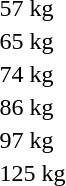<table>
<tr>
<td rowspan=2>57 kg<br></td>
<td rowspan=2></td>
<td rowspan=2></td>
<td></td>
</tr>
<tr>
<td></td>
</tr>
<tr>
<td rowspan=2>65 kg<br></td>
<td rowspan=2></td>
<td rowspan=2></td>
<td></td>
</tr>
<tr>
<td></td>
</tr>
<tr>
<td rowspan=2>74 kg<br></td>
<td rowspan=2></td>
<td rowspan=2></td>
<td></td>
</tr>
<tr>
<td></td>
</tr>
<tr>
<td rowspan=2>86 kg<br></td>
<td rowspan=2></td>
<td rowspan=2></td>
<td></td>
</tr>
<tr>
<td></td>
</tr>
<tr>
<td rowspan=2>97 kg<br></td>
<td rowspan=2></td>
<td rowspan=2></td>
<td></td>
</tr>
<tr>
<td></td>
</tr>
<tr>
<td rowspan=2>125 kg<br></td>
<td rowspan=2></td>
<td rowspan=2></td>
<td></td>
</tr>
<tr>
<td></td>
</tr>
</table>
